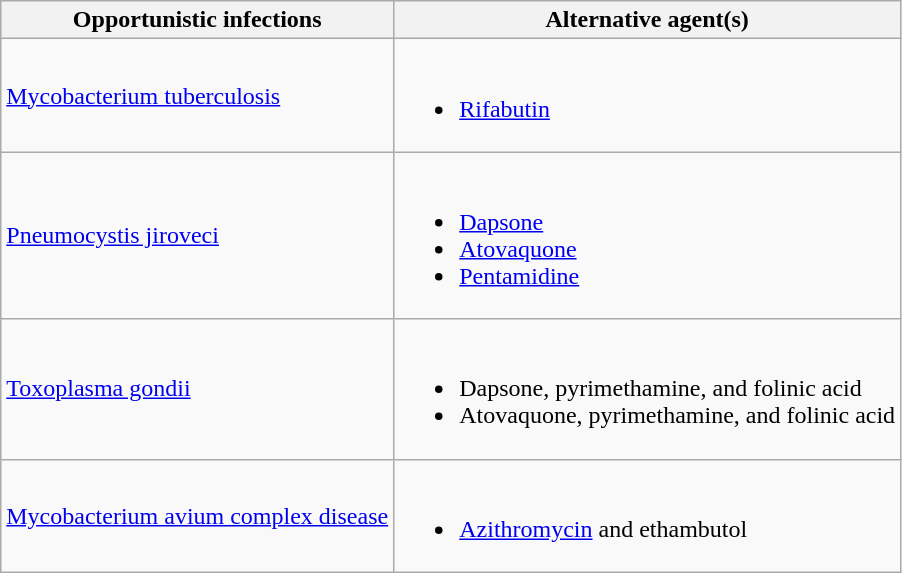<table class="wikitable">
<tr>
<th>Opportunistic infections</th>
<th>Alternative agent(s)</th>
</tr>
<tr>
<td><a href='#'>Mycobacterium tuberculosis</a></td>
<td><br><ul><li><a href='#'>Rifabutin</a></li></ul></td>
</tr>
<tr>
<td><a href='#'>Pneumocystis jiroveci</a></td>
<td><br><ul><li><a href='#'>Dapsone</a></li><li><a href='#'>Atovaquone</a></li><li><a href='#'>Pentamidine</a></li></ul></td>
</tr>
<tr>
<td><a href='#'>Toxoplasma gondii</a></td>
<td><br><ul><li>Dapsone, pyrimethamine, and folinic acid</li><li>Atovaquone, pyrimethamine, and folinic acid</li></ul></td>
</tr>
<tr>
<td><a href='#'>Mycobacterium avium complex disease</a></td>
<td><br><ul><li><a href='#'>Azithromycin</a> and ethambutol</li></ul></td>
</tr>
</table>
